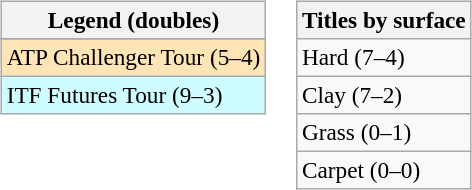<table>
<tr valign=top>
<td><br><table class=wikitable style=font-size:97%>
<tr>
<th>Legend (doubles)</th>
</tr>
<tr bgcolor=e5d1cb>
</tr>
<tr bgcolor=moccasin>
<td>ATP Challenger Tour (5–4)</td>
</tr>
<tr bgcolor=cffcff>
<td>ITF Futures Tour (9–3)</td>
</tr>
</table>
</td>
<td><br><table class=wikitable style=font-size:97%>
<tr>
<th>Titles by surface</th>
</tr>
<tr>
<td>Hard (7–4)</td>
</tr>
<tr>
<td>Clay (7–2)</td>
</tr>
<tr>
<td>Grass (0–1)</td>
</tr>
<tr>
<td>Carpet (0–0)</td>
</tr>
</table>
</td>
</tr>
</table>
